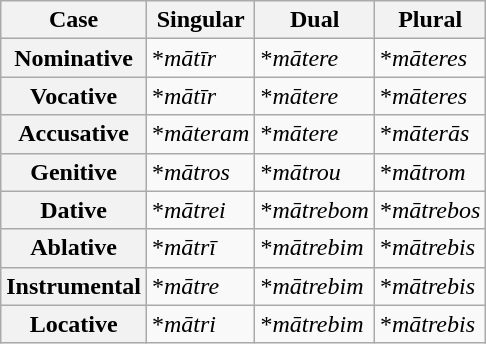<table class="wikitable">
<tr>
<th>Case</th>
<th>Singular</th>
<th>Dual</th>
<th>Plural</th>
</tr>
<tr>
<th>Nominative</th>
<td>*<em>mātīr</em></td>
<td>*<em>mātere</em></td>
<td>*<em>māteres</em></td>
</tr>
<tr>
<th>Vocative</th>
<td>*<em>mātīr</em></td>
<td>*<em>mātere</em></td>
<td>*<em>māteres</em></td>
</tr>
<tr>
<th>Accusative</th>
<td>*<em>māteram</em></td>
<td>*<em>mātere</em></td>
<td>*<em>māterās</em></td>
</tr>
<tr>
<th>Genitive</th>
<td>*<em>mātros</em></td>
<td>*<em>mātrou</em></td>
<td>*<em>mātrom</em></td>
</tr>
<tr>
<th>Dative</th>
<td>*<em>mātrei</em></td>
<td>*<em>mātrebom</em></td>
<td>*<em>mātrebos</em></td>
</tr>
<tr>
<th>Ablative</th>
<td>*<em>mātrī</em></td>
<td>*<em>mātrebim</em></td>
<td>*<em>mātrebis</em></td>
</tr>
<tr>
<th>Instrumental</th>
<td>*<em>mātre</em></td>
<td>*<em>mātrebim</em></td>
<td>*<em>mātrebis</em></td>
</tr>
<tr>
<th>Locative</th>
<td>*<em>mātri</em></td>
<td>*<em>mātrebim</em></td>
<td>*<em>mātrebis</em></td>
</tr>
</table>
